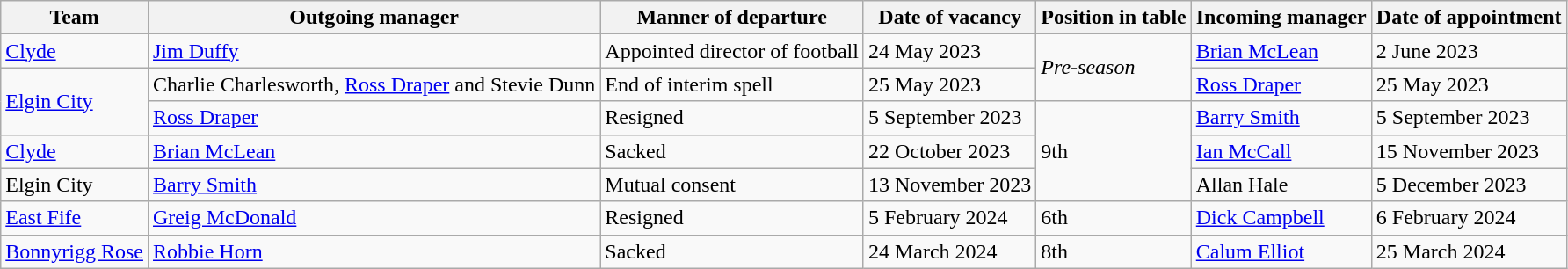<table class="wikitable sortable">
<tr>
<th>Team</th>
<th>Outgoing manager</th>
<th>Manner of departure</th>
<th>Date of vacancy</th>
<th>Position in table</th>
<th>Incoming manager</th>
<th>Date of appointment</th>
</tr>
<tr>
<td><a href='#'>Clyde</a></td>
<td> <a href='#'>Jim Duffy</a></td>
<td>Appointed director of football</td>
<td>24 May 2023</td>
<td rowspan="2"><em>Pre-season</em></td>
<td> <a href='#'>Brian McLean</a></td>
<td>2 June 2023</td>
</tr>
<tr>
<td rowspan="2"><a href='#'>Elgin City</a></td>
<td>Charlie Charlesworth, <a href='#'>Ross Draper</a> and Stevie Dunn</td>
<td>End of interim spell</td>
<td>25 May 2023</td>
<td> <a href='#'>Ross Draper</a></td>
<td>25 May 2023</td>
</tr>
<tr>
<td> <a href='#'>Ross Draper</a></td>
<td>Resigned</td>
<td>5 September 2023</td>
<td rowspan="3">9th</td>
<td> <a href='#'>Barry Smith</a></td>
<td>5 September 2023</td>
</tr>
<tr>
<td><a href='#'>Clyde</a></td>
<td> <a href='#'>Brian McLean</a></td>
<td>Sacked</td>
<td>22 October 2023</td>
<td> <a href='#'>Ian McCall</a></td>
<td>15 November 2023</td>
</tr>
<tr>
<td>Elgin City</td>
<td> <a href='#'>Barry Smith</a></td>
<td>Mutual consent</td>
<td>13 November 2023</td>
<td> Allan Hale</td>
<td>5 December 2023</td>
</tr>
<tr>
<td><a href='#'>East Fife</a></td>
<td> <a href='#'>Greig McDonald</a></td>
<td>Resigned</td>
<td>5 February 2024</td>
<td>6th</td>
<td> <a href='#'>Dick Campbell</a></td>
<td>6 February 2024</td>
</tr>
<tr>
<td><a href='#'>Bonnyrigg Rose</a></td>
<td> <a href='#'>Robbie Horn</a></td>
<td>Sacked</td>
<td>24 March 2024</td>
<td>8th</td>
<td> <a href='#'>Calum Elliot</a></td>
<td>25 March 2024</td>
</tr>
</table>
